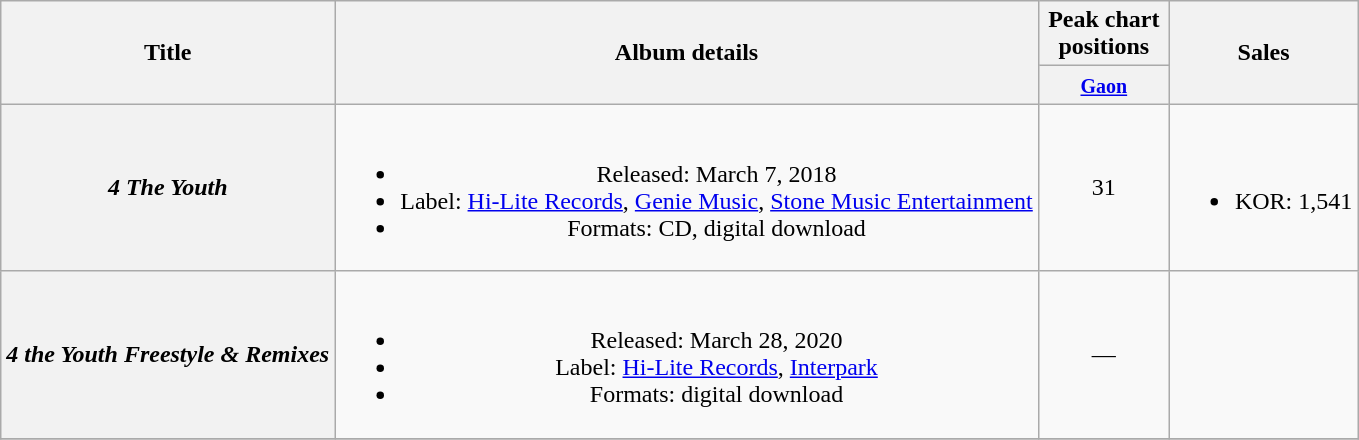<table class="wikitable plainrowheaders" style="text-align:center;">
<tr>
<th scope="col" rowspan="2">Title</th>
<th scope="col" rowspan="2">Album details</th>
<th scope="col" colspan="1" style="width:5em;">Peak chart positions</th>
<th scope="col" rowspan="2">Sales</th>
</tr>
<tr>
<th><small><a href='#'>Gaon</a></small><br></th>
</tr>
<tr>
<th scope="row"><em>4 The Youth</em><br></th>
<td><br><ul><li>Released: March 7, 2018</li><li>Label: <a href='#'>Hi-Lite Records</a>, <a href='#'>Genie Music</a>, <a href='#'>Stone Music Entertainment</a></li><li>Formats: CD, digital download</li></ul></td>
<td>31</td>
<td><br><ul><li>KOR: 1,541</li></ul></td>
</tr>
<tr>
<th scope="row"><em>4 the Youth Freestyle & Remixes</em><br></th>
<td><br><ul><li>Released: March 28, 2020</li><li>Label: <a href='#'>Hi-Lite Records</a>, <a href='#'>Interpark</a></li><li>Formats: digital download</li></ul></td>
<td>—</td>
<td></td>
</tr>
<tr>
</tr>
</table>
